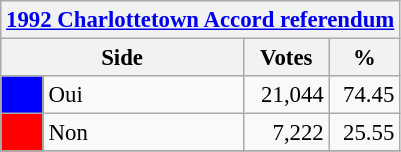<table class="wikitable" style="font-size: 95%; clear:both">
<tr style="background-color:#E9E9E9">
<th colspan=4><a href='#'>1992 Charlottetown Accord referendum</a></th>
</tr>
<tr style="background-color:#E9E9E9">
<th colspan=2 style="width: 130px">Side</th>
<th style="width: 50px">Votes</th>
<th style="width: 40px">%</th>
</tr>
<tr>
<td bgcolor="blue"></td>
<td>Oui</td>
<td align="right">21,044</td>
<td align="right">74.45</td>
</tr>
<tr>
<td bgcolor="red"></td>
<td>Non</td>
<td align="right">7,222</td>
<td align="right">25.55</td>
</tr>
<tr>
</tr>
</table>
